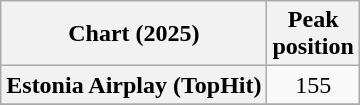<table class="wikitable plainrowheaders" style="text-align:center">
<tr>
<th scope="col">Chart (2025)</th>
<th scope="col">Peak<br>position</th>
</tr>
<tr>
<th scope="row">Estonia Airplay (TopHit)</th>
<td>155</td>
</tr>
<tr>
</tr>
</table>
